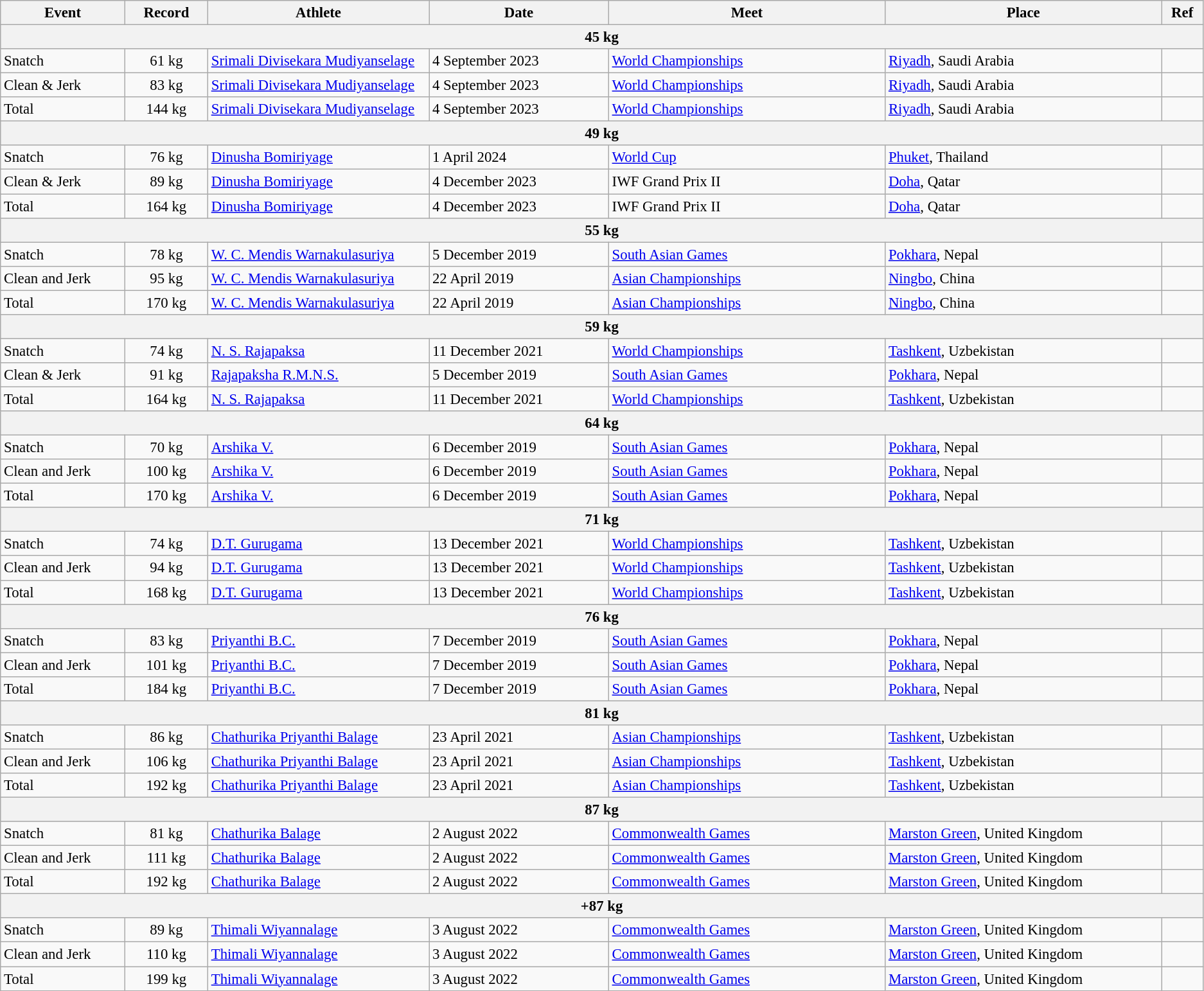<table class="wikitable" style="font-size:95%;">
<tr>
<th width=9%>Event</th>
<th width=6%>Record</th>
<th width=16%>Athlete</th>
<th width=13%>Date</th>
<th width=20%>Meet</th>
<th width=20%>Place</th>
<th width=3%>Ref</th>
</tr>
<tr bgcolor="#DDDDDD">
<th colspan="7">45 kg</th>
</tr>
<tr>
<td>Snatch</td>
<td align="center">61 kg</td>
<td><a href='#'>Srimali Divisekara Mudiyanselage</a></td>
<td>4 September 2023</td>
<td><a href='#'>World Championships</a></td>
<td><a href='#'>Riyadh</a>, Saudi Arabia</td>
<td></td>
</tr>
<tr>
<td>Clean & Jerk</td>
<td align="center">83 kg</td>
<td><a href='#'>Srimali Divisekara Mudiyanselage</a></td>
<td>4 September 2023</td>
<td><a href='#'>World Championships</a></td>
<td><a href='#'>Riyadh</a>, Saudi Arabia</td>
<td></td>
</tr>
<tr>
<td>Total</td>
<td align="center">144 kg</td>
<td><a href='#'>Srimali Divisekara Mudiyanselage</a></td>
<td>4 September 2023</td>
<td><a href='#'>World Championships</a></td>
<td><a href='#'>Riyadh</a>, Saudi Arabia</td>
<td></td>
</tr>
<tr bgcolor="#DDDDDD">
<th colspan="7">49 kg</th>
</tr>
<tr>
<td>Snatch</td>
<td align="center">76 kg</td>
<td><a href='#'>Dinusha Bomiriyage</a></td>
<td>1 April 2024</td>
<td><a href='#'>World Cup</a></td>
<td><a href='#'>Phuket</a>, Thailand</td>
<td></td>
</tr>
<tr>
<td>Clean & Jerk</td>
<td align="center">89 kg</td>
<td><a href='#'>Dinusha Bomiriyage</a></td>
<td>4 December 2023</td>
<td>IWF Grand Prix II</td>
<td><a href='#'>Doha</a>, Qatar</td>
<td></td>
</tr>
<tr>
<td>Total</td>
<td align="center">164 kg</td>
<td><a href='#'>Dinusha Bomiriyage</a></td>
<td>4 December 2023</td>
<td>IWF Grand Prix II</td>
<td><a href='#'>Doha</a>, Qatar</td>
<td></td>
</tr>
<tr bgcolor="#DDDDDD">
<th colspan="7">55 kg</th>
</tr>
<tr>
<td>Snatch</td>
<td align="center">78 kg</td>
<td><a href='#'>W. C. Mendis Warnakulasuriya</a></td>
<td>5 December 2019</td>
<td><a href='#'>South Asian Games</a></td>
<td><a href='#'>Pokhara</a>, Nepal</td>
<td></td>
</tr>
<tr>
<td>Clean and Jerk</td>
<td align="center">95 kg</td>
<td><a href='#'>W. C. Mendis Warnakulasuriya</a></td>
<td>22 April 2019</td>
<td><a href='#'>Asian Championships</a></td>
<td><a href='#'>Ningbo</a>, China</td>
<td></td>
</tr>
<tr>
<td>Total</td>
<td align="center">170 kg</td>
<td><a href='#'>W. C. Mendis Warnakulasuriya</a></td>
<td>22 April 2019</td>
<td><a href='#'>Asian Championships</a></td>
<td><a href='#'>Ningbo</a>, China</td>
<td></td>
</tr>
<tr bgcolor="#DDDDDD">
<th colspan="7">59 kg</th>
</tr>
<tr>
<td>Snatch</td>
<td align="center">74 kg</td>
<td><a href='#'>N. S. Rajapaksa</a></td>
<td>11 December 2021</td>
<td><a href='#'>World Championships</a></td>
<td><a href='#'>Tashkent</a>, Uzbekistan</td>
<td></td>
</tr>
<tr>
<td>Clean & Jerk</td>
<td align="center">91 kg</td>
<td><a href='#'>Rajapaksha R.M.N.S.</a></td>
<td>5 December 2019</td>
<td><a href='#'>South Asian Games</a></td>
<td><a href='#'>Pokhara</a>, Nepal</td>
<td></td>
</tr>
<tr>
<td>Total</td>
<td align="center">164 kg</td>
<td><a href='#'>N. S. Rajapaksa</a></td>
<td>11 December 2021</td>
<td><a href='#'>World Championships</a></td>
<td><a href='#'>Tashkent</a>, Uzbekistan</td>
<td></td>
</tr>
<tr bgcolor="#DDDDDD">
<th colspan="7">64 kg</th>
</tr>
<tr>
<td>Snatch</td>
<td align="center">70 kg</td>
<td><a href='#'>Arshika V.</a></td>
<td>6 December 2019</td>
<td><a href='#'>South Asian Games</a></td>
<td><a href='#'>Pokhara</a>, Nepal</td>
<td></td>
</tr>
<tr>
<td>Clean and Jerk</td>
<td align="center">100 kg</td>
<td><a href='#'>Arshika V.</a></td>
<td>6 December 2019</td>
<td><a href='#'>South Asian Games</a></td>
<td><a href='#'>Pokhara</a>, Nepal</td>
<td></td>
</tr>
<tr>
<td>Total</td>
<td align="center">170 kg</td>
<td><a href='#'>Arshika V.</a></td>
<td>6 December 2019</td>
<td><a href='#'>South Asian Games</a></td>
<td><a href='#'>Pokhara</a>, Nepal</td>
<td></td>
</tr>
<tr bgcolor="#DDDDDD">
<th colspan="7">71 kg</th>
</tr>
<tr>
<td>Snatch</td>
<td align="center">74 kg</td>
<td><a href='#'>D.T. Gurugama</a></td>
<td>13 December 2021</td>
<td><a href='#'>World Championships</a></td>
<td><a href='#'>Tashkent</a>, Uzbekistan</td>
<td></td>
</tr>
<tr>
<td>Clean and Jerk</td>
<td align="center">94 kg</td>
<td><a href='#'>D.T. Gurugama</a></td>
<td>13 December 2021</td>
<td><a href='#'>World Championships</a></td>
<td><a href='#'>Tashkent</a>, Uzbekistan</td>
<td></td>
</tr>
<tr>
<td>Total</td>
<td align="center">168 kg</td>
<td><a href='#'>D.T. Gurugama</a></td>
<td>13 December 2021</td>
<td><a href='#'>World Championships</a></td>
<td><a href='#'>Tashkent</a>, Uzbekistan</td>
<td></td>
</tr>
<tr bgcolor="#DDDDDD">
<th colspan="7">76 kg</th>
</tr>
<tr>
<td>Snatch</td>
<td align="center">83 kg</td>
<td><a href='#'>Priyanthi B.C.</a></td>
<td>7 December 2019</td>
<td><a href='#'>South Asian Games</a></td>
<td><a href='#'>Pokhara</a>, Nepal</td>
<td></td>
</tr>
<tr>
<td>Clean and Jerk</td>
<td align="center">101 kg</td>
<td><a href='#'>Priyanthi B.C.</a></td>
<td>7 December 2019</td>
<td><a href='#'>South Asian Games</a></td>
<td><a href='#'>Pokhara</a>, Nepal</td>
<td></td>
</tr>
<tr>
<td>Total</td>
<td align="center">184 kg</td>
<td><a href='#'>Priyanthi B.C.</a></td>
<td>7 December 2019</td>
<td><a href='#'>South Asian Games</a></td>
<td><a href='#'>Pokhara</a>, Nepal</td>
<td></td>
</tr>
<tr bgcolor="#DDDDDD">
<th colspan="7">81 kg</th>
</tr>
<tr>
<td>Snatch</td>
<td align="center">86 kg</td>
<td><a href='#'>Chathurika Priyanthi Balage</a></td>
<td>23 April 2021</td>
<td><a href='#'>Asian Championships</a></td>
<td><a href='#'>Tashkent</a>, Uzbekistan</td>
<td></td>
</tr>
<tr>
<td>Clean and Jerk</td>
<td align="center">106 kg</td>
<td><a href='#'>Chathurika Priyanthi Balage</a></td>
<td>23 April 2021</td>
<td><a href='#'>Asian Championships</a></td>
<td><a href='#'>Tashkent</a>, Uzbekistan</td>
<td></td>
</tr>
<tr>
<td>Total</td>
<td align="center">192 kg</td>
<td><a href='#'>Chathurika Priyanthi Balage</a></td>
<td>23 April 2021</td>
<td><a href='#'>Asian Championships</a></td>
<td><a href='#'>Tashkent</a>, Uzbekistan</td>
<td></td>
</tr>
<tr bgcolor="#DDDDDD">
<th colspan="7">87 kg</th>
</tr>
<tr>
<td>Snatch</td>
<td align="center">81 kg</td>
<td><a href='#'>Chathurika Balage</a></td>
<td>2 August 2022</td>
<td><a href='#'>Commonwealth Games</a></td>
<td><a href='#'>Marston Green</a>, United Kingdom</td>
<td></td>
</tr>
<tr>
<td>Clean and Jerk</td>
<td align="center">111 kg</td>
<td><a href='#'>Chathurika Balage</a></td>
<td>2 August 2022</td>
<td><a href='#'>Commonwealth Games</a></td>
<td><a href='#'>Marston Green</a>, United Kingdom</td>
<td></td>
</tr>
<tr>
<td>Total</td>
<td align="center">192 kg</td>
<td><a href='#'>Chathurika Balage</a></td>
<td>2 August 2022</td>
<td><a href='#'>Commonwealth Games</a></td>
<td><a href='#'>Marston Green</a>, United Kingdom</td>
<td></td>
</tr>
<tr bgcolor="#DDDDDD">
<th colspan="7">+87 kg</th>
</tr>
<tr>
<td>Snatch</td>
<td align="center">89 kg</td>
<td><a href='#'>Thimali Wiyannalage</a></td>
<td>3 August 2022</td>
<td><a href='#'>Commonwealth Games</a></td>
<td><a href='#'>Marston Green</a>, United Kingdom</td>
<td></td>
</tr>
<tr>
<td>Clean and Jerk</td>
<td align="center">110 kg</td>
<td><a href='#'>Thimali Wiyannalage</a></td>
<td>3 August 2022</td>
<td><a href='#'>Commonwealth Games</a></td>
<td><a href='#'>Marston Green</a>, United Kingdom</td>
<td></td>
</tr>
<tr>
<td>Total</td>
<td align="center">199 kg</td>
<td><a href='#'>Thimali Wiyannalage</a></td>
<td>3 August 2022</td>
<td><a href='#'>Commonwealth Games</a></td>
<td><a href='#'>Marston Green</a>, United Kingdom</td>
<td></td>
</tr>
</table>
